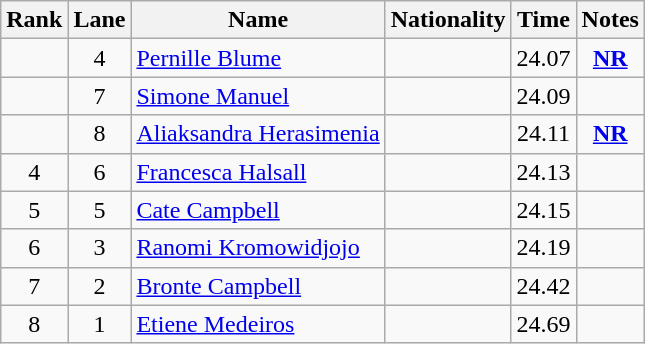<table class="wikitable sortable" style="text-align:center">
<tr>
<th>Rank</th>
<th>Lane</th>
<th>Name</th>
<th>Nationality</th>
<th>Time</th>
<th>Notes</th>
</tr>
<tr>
<td></td>
<td>4</td>
<td align=left><a href='#'>Pernille Blume</a></td>
<td align=left></td>
<td>24.07</td>
<td><strong><a href='#'>NR</a></strong></td>
</tr>
<tr>
<td></td>
<td>7</td>
<td align=left><a href='#'>Simone Manuel</a></td>
<td align=left></td>
<td>24.09</td>
<td></td>
</tr>
<tr>
<td></td>
<td>8</td>
<td align=left><a href='#'>Aliaksandra Herasimenia</a></td>
<td align=left></td>
<td>24.11</td>
<td><strong><a href='#'>NR</a></strong></td>
</tr>
<tr>
<td>4</td>
<td>6</td>
<td align=left><a href='#'>Francesca Halsall</a></td>
<td align=left></td>
<td>24.13</td>
<td></td>
</tr>
<tr>
<td>5</td>
<td>5</td>
<td align=left><a href='#'>Cate Campbell</a></td>
<td align=left></td>
<td>24.15</td>
<td></td>
</tr>
<tr>
<td>6</td>
<td>3</td>
<td align=left><a href='#'>Ranomi Kromowidjojo</a></td>
<td align=left></td>
<td>24.19</td>
<td></td>
</tr>
<tr>
<td>7</td>
<td>2</td>
<td align=left><a href='#'>Bronte Campbell</a></td>
<td align=left></td>
<td>24.42</td>
<td></td>
</tr>
<tr>
<td>8</td>
<td>1</td>
<td align=left><a href='#'>Etiene Medeiros</a></td>
<td align=left></td>
<td>24.69</td>
<td></td>
</tr>
</table>
